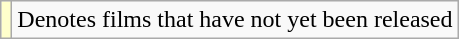<table class="wikitable">
<tr>
<td style="background:#FFFFCC;"></td>
<td>Denotes films that have not yet been released</td>
</tr>
</table>
